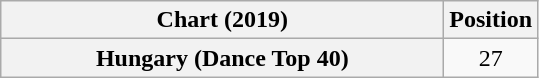<table class="wikitable plainrowheaders sortable" style="text-align:center">
<tr>
<th scope="col" style="width:18em">Chart (2019)</th>
<th scope="col">Position</th>
</tr>
<tr>
<th scope="row">Hungary (Dance Top 40)</th>
<td>27</td>
</tr>
</table>
